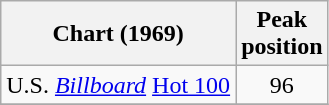<table class="wikitable">
<tr>
<th align="left">Chart (1969)</th>
<th align="left">Peak<br>position</th>
</tr>
<tr>
<td>U.S. <em><a href='#'>Billboard</a></em> <a href='#'>Hot 100</a></td>
<td style="text-align:center;">96</td>
</tr>
<tr>
</tr>
</table>
